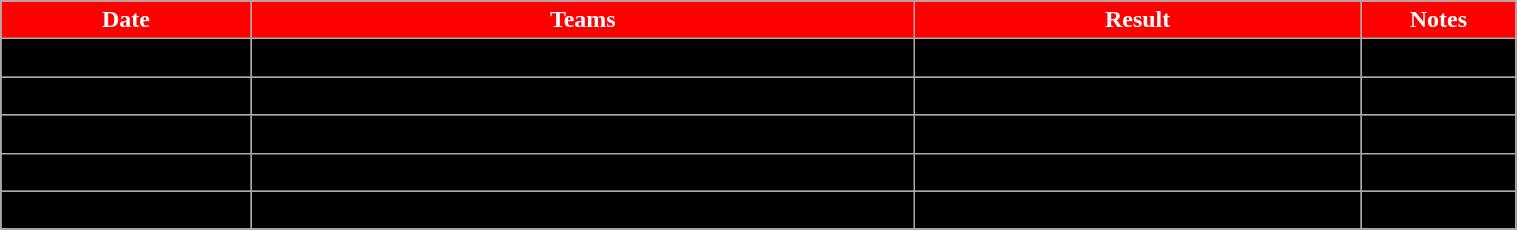<table class="wikitable" width="80%">
<tr align="center">
<th style="background:red;color:#FFFFFF;">Date</th>
<th style="background:red;color:#FFFFFF;">Teams</th>
<th style="background:red;color:#FFFFFF;">Result</th>
<th style="background:red;color:#FFFFFF;">Notes</th>
</tr>
<tr align="center" bgcolor=" ">
<td>August 28</td>
<td>France vs. Germany</td>
<td>Germany, 2-1</td>
<td></td>
</tr>
<tr align="center" bgcolor=" ">
<td>August 28</td>
<td>Czech Republic vs. Norway</td>
<td>Norway, 5-3</td>
<td></td>
</tr>
<tr align="center" bgcolor=" ">
<td>August 29</td>
<td>Czech Republic vs. Germany</td>
<td>Germany, 4-1</td>
<td></td>
</tr>
<tr align="center" bgcolor=" ">
<td>August 29</td>
<td>France vs. Norway</td>
<td>Norway, 6-1</td>
<td></td>
</tr>
<tr align="center" bgcolor=" ">
<td>August 30</td>
<td>Germany vs. Norway</td>
<td>Germany, 4-3 (OT)</td>
<td></td>
</tr>
<tr align="center" bgcolor=" ">
</tr>
</table>
